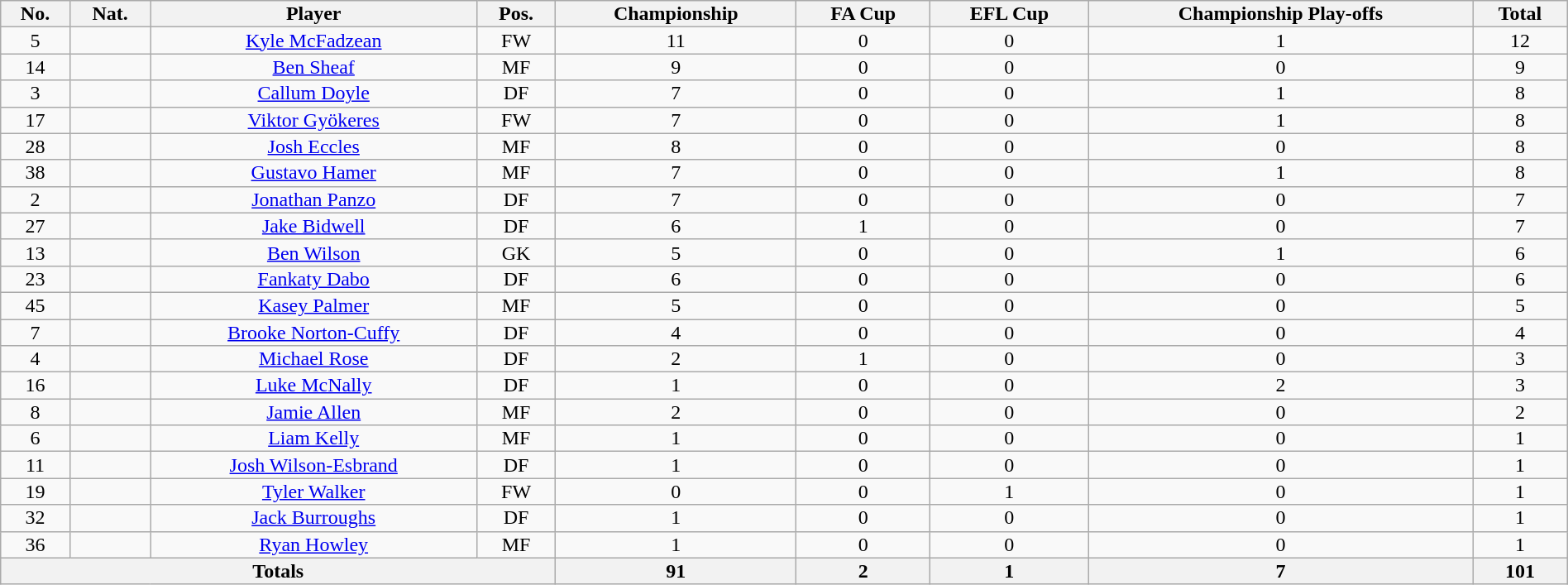<table class="wikitable sortable alternance" style="font-size:100%; text-align:center; line-height:14px; width:100%;">
<tr>
<th>No.</th>
<th>Nat.</th>
<th>Player</th>
<th>Pos.</th>
<th>Championship</th>
<th>FA Cup</th>
<th>EFL Cup</th>
<th>Championship Play-offs</th>
<th>Total</th>
</tr>
<tr>
<td>5</td>
<td></td>
<td><a href='#'>Kyle McFadzean</a></td>
<td>FW</td>
<td>11</td>
<td>0</td>
<td>0</td>
<td>1</td>
<td>12</td>
</tr>
<tr>
<td>14</td>
<td></td>
<td><a href='#'>Ben Sheaf</a></td>
<td>MF</td>
<td>9</td>
<td>0</td>
<td>0</td>
<td>0</td>
<td>9</td>
</tr>
<tr>
<td>3</td>
<td></td>
<td><a href='#'>Callum Doyle</a></td>
<td>DF</td>
<td>7</td>
<td>0</td>
<td>0</td>
<td>1</td>
<td>8</td>
</tr>
<tr>
<td>17</td>
<td></td>
<td><a href='#'>Viktor Gyökeres</a></td>
<td>FW</td>
<td>7</td>
<td>0</td>
<td>0</td>
<td>1</td>
<td>8</td>
</tr>
<tr>
<td>28</td>
<td></td>
<td><a href='#'>Josh Eccles</a></td>
<td>MF</td>
<td>8</td>
<td>0</td>
<td>0</td>
<td>0</td>
<td>8</td>
</tr>
<tr>
<td>38</td>
<td></td>
<td><a href='#'>Gustavo Hamer</a></td>
<td>MF</td>
<td>7</td>
<td>0</td>
<td>0</td>
<td>1</td>
<td>8</td>
</tr>
<tr>
<td>2</td>
<td></td>
<td><a href='#'>Jonathan Panzo</a></td>
<td>DF</td>
<td>7</td>
<td>0</td>
<td>0</td>
<td>0</td>
<td>7</td>
</tr>
<tr>
<td>27</td>
<td></td>
<td><a href='#'>Jake Bidwell</a></td>
<td>DF</td>
<td>6</td>
<td>1</td>
<td>0</td>
<td>0</td>
<td>7</td>
</tr>
<tr>
<td>13</td>
<td></td>
<td><a href='#'>Ben Wilson</a></td>
<td>GK</td>
<td>5</td>
<td>0</td>
<td>0</td>
<td>1</td>
<td>6</td>
</tr>
<tr>
<td>23</td>
<td></td>
<td><a href='#'>Fankaty Dabo</a></td>
<td>DF</td>
<td>6</td>
<td>0</td>
<td>0</td>
<td>0</td>
<td>6</td>
</tr>
<tr>
<td>45</td>
<td></td>
<td><a href='#'>Kasey Palmer</a></td>
<td>MF</td>
<td>5</td>
<td>0</td>
<td>0</td>
<td>0</td>
<td>5</td>
</tr>
<tr>
<td>7</td>
<td></td>
<td><a href='#'>Brooke Norton-Cuffy</a></td>
<td>DF</td>
<td>4</td>
<td>0</td>
<td>0</td>
<td>0</td>
<td>4</td>
</tr>
<tr>
<td>4</td>
<td></td>
<td><a href='#'>Michael Rose</a></td>
<td>DF</td>
<td>2</td>
<td>1</td>
<td>0</td>
<td>0</td>
<td>3</td>
</tr>
<tr>
<td>16</td>
<td></td>
<td><a href='#'>Luke McNally</a></td>
<td>DF</td>
<td>1</td>
<td>0</td>
<td>0</td>
<td>2</td>
<td>3</td>
</tr>
<tr>
<td>8</td>
<td></td>
<td><a href='#'>Jamie Allen</a></td>
<td>MF</td>
<td>2</td>
<td>0</td>
<td>0</td>
<td>0</td>
<td>2</td>
</tr>
<tr>
<td>6</td>
<td></td>
<td><a href='#'>Liam Kelly</a></td>
<td>MF</td>
<td>1</td>
<td>0</td>
<td>0</td>
<td>0</td>
<td>1</td>
</tr>
<tr>
<td>11</td>
<td></td>
<td><a href='#'>Josh Wilson-Esbrand</a></td>
<td>DF</td>
<td>1</td>
<td>0</td>
<td>0</td>
<td>0</td>
<td>1</td>
</tr>
<tr>
<td>19</td>
<td></td>
<td><a href='#'>Tyler Walker</a></td>
<td>FW</td>
<td>0</td>
<td>0</td>
<td>1</td>
<td>0</td>
<td>1</td>
</tr>
<tr>
<td>32</td>
<td></td>
<td><a href='#'>Jack Burroughs</a></td>
<td>DF</td>
<td>1</td>
<td>0</td>
<td>0</td>
<td>0</td>
<td>1</td>
</tr>
<tr>
<td>36</td>
<td></td>
<td><a href='#'>Ryan Howley</a></td>
<td>MF</td>
<td>1</td>
<td>0</td>
<td>0</td>
<td>0</td>
<td>1</td>
</tr>
<tr class="sortbottom">
<th colspan="4">Totals</th>
<th>91</th>
<th>2</th>
<th>1</th>
<th>7</th>
<th>101</th>
</tr>
</table>
